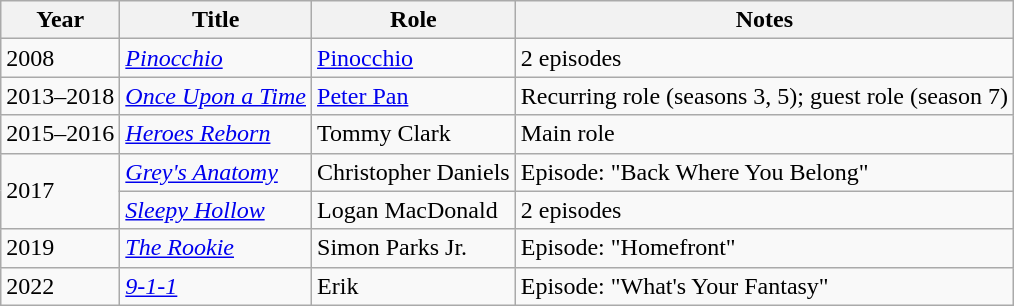<table class="wikitable sortable">
<tr>
<th>Year</th>
<th>Title</th>
<th>Role</th>
<th>Notes</th>
</tr>
<tr>
<td>2008</td>
<td><em><a href='#'>Pinocchio</a></em></td>
<td><a href='#'>Pinocchio</a></td>
<td>2 episodes</td>
</tr>
<tr>
<td>2013–2018</td>
<td><em><a href='#'>Once Upon a Time</a></em></td>
<td><a href='#'>Peter Pan</a></td>
<td>Recurring role (seasons 3, 5); guest role (season 7)</td>
</tr>
<tr>
<td>2015–2016</td>
<td><em><a href='#'>Heroes Reborn</a></em></td>
<td>Tommy Clark</td>
<td>Main role</td>
</tr>
<tr>
<td rowspan=2>2017</td>
<td><em><a href='#'>Grey's Anatomy</a></em></td>
<td>Christopher Daniels</td>
<td>Episode: "Back Where You Belong"</td>
</tr>
<tr>
<td><em><a href='#'>Sleepy Hollow</a></em></td>
<td>Logan MacDonald</td>
<td>2 episodes</td>
</tr>
<tr>
<td>2019</td>
<td data-sort-value="Rookie, The"><em><a href='#'>The Rookie</a></em></td>
<td>Simon Parks Jr.</td>
<td>Episode: "Homefront"</td>
</tr>
<tr>
<td>2022</td>
<td><em><a href='#'>9-1-1</a></em></td>
<td>Erik</td>
<td>Episode: "What's Your Fantasy"</td>
</tr>
</table>
